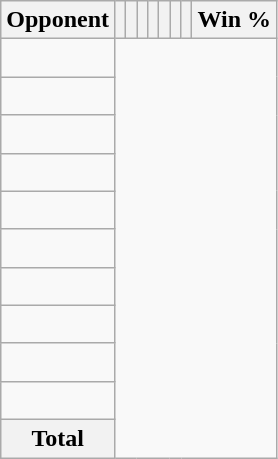<table class="wikitable sortable collapsible collapsed" style="text-align: center;">
<tr>
<th>Opponent</th>
<th></th>
<th></th>
<th></th>
<th></th>
<th></th>
<th></th>
<th></th>
<th>Win %</th>
</tr>
<tr>
<td align="left"><br></td>
</tr>
<tr>
<td align="left"><br></td>
</tr>
<tr>
<td align="left"><br></td>
</tr>
<tr>
<td align="left"><br></td>
</tr>
<tr>
<td align="left"><br></td>
</tr>
<tr>
<td align="left"><br></td>
</tr>
<tr>
<td align="left"><br></td>
</tr>
<tr>
<td align="left"><br></td>
</tr>
<tr>
<td align="left"><br></td>
</tr>
<tr>
<td align="left"><br></td>
</tr>
<tr class="sortbottom">
<th>Total<br></th>
</tr>
</table>
